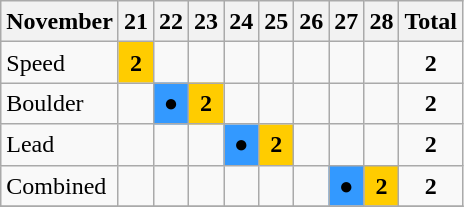<table class="wikitable" style="line-height:1.25em; text-align:center">
<tr>
<th>November</th>
<th>21</th>
<th>22</th>
<th>23</th>
<th>24</th>
<th>25</th>
<th>26</th>
<th>27</th>
<th>28</th>
<th>Total</th>
</tr>
<tr>
<td align=left>Speed</td>
<td bgcolor=ffcc00><strong>2</strong></td>
<td></td>
<td></td>
<td></td>
<td></td>
<td></td>
<td></td>
<td></td>
<td><strong>2</strong></td>
</tr>
<tr>
<td align=left>Boulder</td>
<td></td>
<td bgcolor=#3399ff>●</td>
<td bgcolor=ffcc00><strong>2</strong></td>
<td></td>
<td></td>
<td></td>
<td></td>
<td></td>
<td><strong>2</strong></td>
</tr>
<tr>
<td align=left>Lead</td>
<td></td>
<td></td>
<td></td>
<td bgcolor=#3399ff>●</td>
<td bgcolor=ffcc00><strong>2</strong></td>
<td></td>
<td></td>
<td></td>
<td><strong>2</strong></td>
</tr>
<tr>
<td align=left>Combined</td>
<td></td>
<td></td>
<td></td>
<td></td>
<td></td>
<td></td>
<td bgcolor=#3399ff>●</td>
<td bgcolor=ffcc00><strong>2</strong></td>
<td><strong>2</strong></td>
</tr>
<tr>
</tr>
</table>
